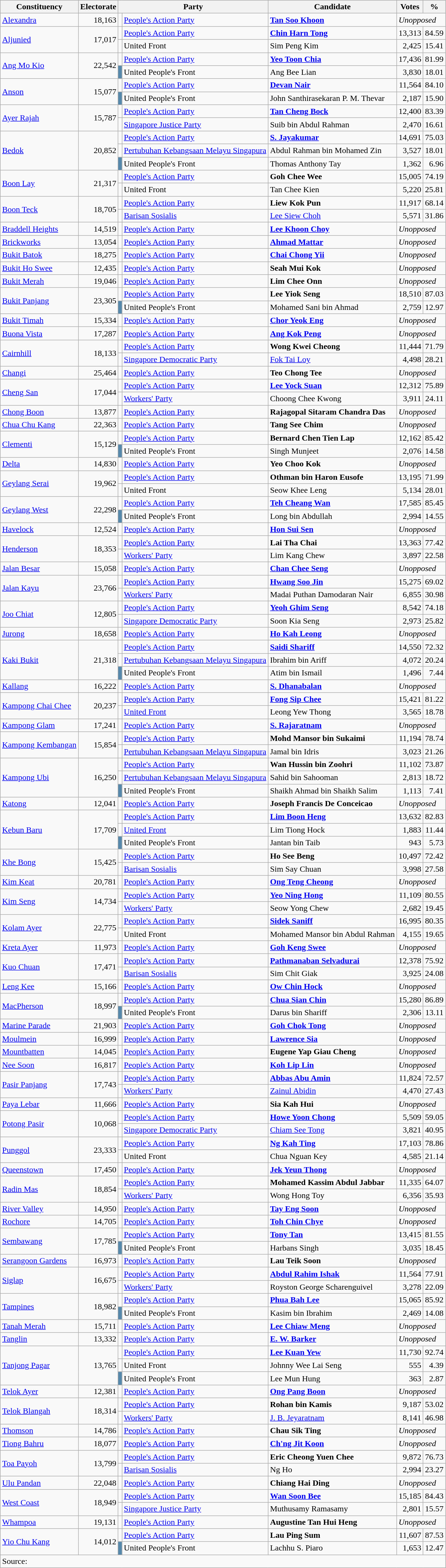<table class="wikitable sortable">
<tr>
<th>Constituency</th>
<th>Electorate</th>
<th colspan="2">Party</th>
<th>Candidate</th>
<th>Votes</th>
<th>%</th>
</tr>
<tr>
<td><a href='#'>Alexandra</a></td>
<td align=right>18,163</td>
<td bgcolor=></td>
<td><a href='#'>People's Action Party</a></td>
<td><strong><a href='#'>Tan Soo Khoon</a></strong></td>
<td colspan="2"><em>Unopposed</em></td>
</tr>
<tr>
<td rowspan="2"><a href='#'>Aljunied</a></td>
<td rowspan="2" align=right>17,017</td>
<td bgcolor=></td>
<td><a href='#'>People's Action Party</a></td>
<td><strong><a href='#'>Chin Harn Tong</a></strong></td>
<td align=right>13,313</td>
<td align=right>84.59</td>
</tr>
<tr>
<td bgcolor=></td>
<td [Singapore United Front>United Front</td>
<td>Sim Peng Kim</td>
<td align=right>2,425</td>
<td align=right>15.41</td>
</tr>
<tr>
<td rowspan="2"><a href='#'>Ang Mo Kio</a></td>
<td rowspan="2" align=right>22,542</td>
<td bgcolor=></td>
<td><a href='#'>People's Action Party</a></td>
<td><strong><a href='#'>Yeo Toon Chia</a></strong></td>
<td align=right>17,436</td>
<td align=right>81.99</td>
</tr>
<tr>
<td bgcolor=#5688AB></td>
<td>United People's Front</td>
<td>Ang Bee Lian</td>
<td align=right>3,830</td>
<td align=right>18.01</td>
</tr>
<tr>
<td rowspan="2"><a href='#'>Anson</a></td>
<td rowspan="2" align=right>15,077</td>
<td bgcolor=></td>
<td><a href='#'>People's Action Party</a></td>
<td><strong><a href='#'>Devan Nair</a></strong></td>
<td align=right>11,564</td>
<td align=right>84.10</td>
</tr>
<tr>
<td bgcolor=#5688AB></td>
<td>United People's Front</td>
<td>John Santhirasekaran P. M. Thevar</td>
<td align=right>2,187</td>
<td align=right>15.90</td>
</tr>
<tr>
<td rowspan="2"><a href='#'>Ayer Rajah</a></td>
<td rowspan="2" align=right>15,787</td>
<td bgcolor=></td>
<td><a href='#'>People's Action Party</a></td>
<td><strong><a href='#'>Tan Cheng Bock</a></strong></td>
<td align=right>12,400</td>
<td align=right>83.39</td>
</tr>
<tr>
<td bgcolor=></td>
<td><a href='#'>Singapore Justice Party</a></td>
<td>Suib bin Abdul Rahman</td>
<td align=right>2,470</td>
<td align=right>16.61</td>
</tr>
<tr>
<td rowspan="3"><a href='#'>Bedok</a></td>
<td rowspan="3" align=right>20,852</td>
<td bgcolor=></td>
<td><a href='#'>People's Action Party</a></td>
<td><strong><a href='#'>S. Jayakumar</a></strong></td>
<td align=right>14,691</td>
<td align=right>75.03</td>
</tr>
<tr>
<td bgcolor=></td>
<td><a href='#'>Pertubuhan Kebangsaan Melayu Singapura</a></td>
<td>Abdul Rahman bin Mohamed Zin</td>
<td align=right>3,527</td>
<td align=right>18.01</td>
</tr>
<tr>
<td bgcolor=#5688AB></td>
<td>United People's Front</td>
<td>Thomas Anthony Tay</td>
<td align=right>1,362</td>
<td align=right>6.96</td>
</tr>
<tr>
<td rowspan="2"><a href='#'>Boon Lay</a></td>
<td rowspan="2" align=right>21,317</td>
<td bgcolor=></td>
<td><a href='#'>People's Action Party</a></td>
<td><strong>Goh Chee Wee</strong></td>
<td align=right>15,005</td>
<td align=right>74.19</td>
</tr>
<tr>
<td bgcolor=></td>
<td [Singapore United Front>United Front</td>
<td>Tan Chee Kien</td>
<td align=right>5,220</td>
<td align=right>25.81</td>
</tr>
<tr>
<td rowspan="2"><a href='#'>Boon Teck</a></td>
<td rowspan="2" align=right>18,705</td>
<td bgcolor=></td>
<td><a href='#'>People's Action Party</a></td>
<td><strong>Liew Kok Pun</strong></td>
<td align=right>11,917</td>
<td align=right>68.14</td>
</tr>
<tr>
<td bgcolor=></td>
<td><a href='#'>Barisan Sosialis</a></td>
<td><a href='#'>Lee Siew Choh</a></td>
<td align=right>5,571</td>
<td align=right>31.86</td>
</tr>
<tr>
<td><a href='#'>Braddell Heights</a></td>
<td align=right>14,519</td>
<td bgcolor=></td>
<td><a href='#'>People's Action Party</a></td>
<td><strong><a href='#'>Lee Khoon Choy</a></strong></td>
<td colspan="2"><em>Unopposed</em></td>
</tr>
<tr>
<td><a href='#'>Brickworks</a></td>
<td align=right>13,054</td>
<td bgcolor=></td>
<td><a href='#'>People's Action Party</a></td>
<td><strong><a href='#'>Ahmad Mattar</a></strong></td>
<td colspan="2"><em>Unopposed</em></td>
</tr>
<tr>
<td><a href='#'>Bukit Batok</a></td>
<td align=right>18,275</td>
<td bgcolor=></td>
<td><a href='#'>People's Action Party</a></td>
<td><strong><a href='#'>Chai Chong Yii</a></strong></td>
<td colspan="2"><em>Unopposed</em></td>
</tr>
<tr>
<td><a href='#'>Bukit Ho Swee</a></td>
<td align=right>12,435</td>
<td bgcolor=></td>
<td><a href='#'>People's Action Party</a></td>
<td><strong>Seah Mui Kok</strong></td>
<td colspan="2"><em>Unopposed</em></td>
</tr>
<tr>
<td><a href='#'>Bukit Merah</a></td>
<td align=right>19,046</td>
<td bgcolor=></td>
<td><a href='#'>People's Action Party</a></td>
<td><strong>Lim Chee Onn</strong></td>
<td colspan="2"><em>Unopposed</em></td>
</tr>
<tr>
<td rowspan="2"><a href='#'>Bukit Panjang</a></td>
<td rowspan="2" align=right>23,305</td>
<td bgcolor=></td>
<td><a href='#'>People's Action Party</a></td>
<td><strong>Lee Yiok Seng</strong></td>
<td align=right>18,510</td>
<td align=right>87.03</td>
</tr>
<tr>
<td bgcolor=#5688AB></td>
<td>United People's Front</td>
<td>Mohamed Sani bin Ahmad</td>
<td align=right>2,759</td>
<td align=right>12.97</td>
</tr>
<tr>
<td><a href='#'>Bukit Timah</a></td>
<td align=right>15,334</td>
<td bgcolor=></td>
<td><a href='#'>People's Action Party</a></td>
<td><strong><a href='#'>Chor Yeok Eng</a></strong></td>
<td colspan="2"><em>Unopposed</em></td>
</tr>
<tr>
<td><a href='#'>Buona Vista</a></td>
<td align=right>17,287</td>
<td bgcolor=></td>
<td><a href='#'>People's Action Party</a></td>
<td><strong><a href='#'>Ang Kok Peng</a></strong></td>
<td colspan="2"><em>Unopposed</em></td>
</tr>
<tr>
<td rowspan="2"><a href='#'>Cairnhill</a></td>
<td rowspan="2" align=right>18,133</td>
<td bgcolor=></td>
<td><a href='#'>People's Action Party</a></td>
<td><strong>Wong Kwei Cheong</strong></td>
<td align=right>11,444</td>
<td align=right>71.79</td>
</tr>
<tr>
<td bgcolor=></td>
<td><a href='#'>Singapore Democratic Party</a></td>
<td><a href='#'>Fok Tai Loy</a></td>
<td align=right>4,498</td>
<td align=right>28.21</td>
</tr>
<tr>
<td><a href='#'>Changi</a></td>
<td align=right>25,464</td>
<td bgcolor=></td>
<td><a href='#'>People's Action Party</a></td>
<td><strong>Teo Chong Tee</strong></td>
<td colspan="2"><em>Unopposed</em></td>
</tr>
<tr>
<td rowspan="2"><a href='#'>Cheng San</a></td>
<td rowspan="2" align=right>17,044</td>
<td bgcolor=></td>
<td><a href='#'>People's Action Party</a></td>
<td><strong><a href='#'>Lee Yock Suan</a></strong></td>
<td align=right>12,312</td>
<td align=right>75.89</td>
</tr>
<tr>
<td bgcolor=></td>
<td><a href='#'>Workers' Party</a></td>
<td>Choong Chee Kwong</td>
<td align=right>3,911</td>
<td align=right>24.11</td>
</tr>
<tr>
<td><a href='#'>Chong Boon</a></td>
<td align=right>13,877</td>
<td bgcolor=></td>
<td><a href='#'>People's Action Party</a></td>
<td><strong>Rajagopal Sitaram Chandra Das</strong></td>
<td colspan="2"><em>Unopposed</em></td>
</tr>
<tr>
<td><a href='#'>Chua Chu Kang</a></td>
<td align=right>22,363</td>
<td bgcolor=></td>
<td><a href='#'>People's Action Party</a></td>
<td><strong>Tang See Chim</strong></td>
<td colspan="2"><em>Unopposed</em></td>
</tr>
<tr>
<td rowspan="2"><a href='#'>Clementi</a></td>
<td rowspan="2" align=right>15,129</td>
<td bgcolor=></td>
<td><a href='#'>People's Action Party</a></td>
<td><strong>Bernard Chen Tien Lap</strong></td>
<td align=right>12,162</td>
<td align=right>85.42</td>
</tr>
<tr>
<td bgcolor=#5688AB></td>
<td>United People's Front</td>
<td>Singh Munjeet</td>
<td align=right>2,076</td>
<td align=right>14.58</td>
</tr>
<tr>
<td><a href='#'>Delta</a></td>
<td align=right>14,830</td>
<td bgcolor=></td>
<td><a href='#'>People's Action Party</a></td>
<td><strong>Yeo Choo Kok</strong></td>
<td colspan="2"><em>Unopposed</em></td>
</tr>
<tr>
<td rowspan="2"><a href='#'>Geylang Serai</a></td>
<td rowspan="2" align=right>19,962</td>
<td bgcolor=></td>
<td><a href='#'>People's Action Party</a></td>
<td><strong>Othman bin Haron Eusofe</strong></td>
<td align=right>13,195</td>
<td align=right>71.99</td>
</tr>
<tr>
<td bgcolor=></td>
<td [Singapore United Front>United Front</td>
<td>Seow Khee Leng</td>
<td align=right>5,134</td>
<td align=right>28.01</td>
</tr>
<tr>
<td rowspan="2"><a href='#'>Geylang West</a></td>
<td rowspan="2" align=right>22,298</td>
<td bgcolor=></td>
<td><a href='#'>People's Action Party</a></td>
<td><strong><a href='#'>Teh Cheang Wan</a></strong></td>
<td align=right>17,585</td>
<td align=right>85.45</td>
</tr>
<tr>
<td bgcolor=#5688AB></td>
<td>United People's Front</td>
<td>Long bin Abdullah</td>
<td align=right>2,994</td>
<td align=right>14.55</td>
</tr>
<tr>
<td><a href='#'>Havelock</a></td>
<td align=right>12,524</td>
<td bgcolor=></td>
<td><a href='#'>People's Action Party</a></td>
<td><strong><a href='#'>Hon Sui Sen</a></strong></td>
<td colspan="2"><em>Unopposed</em></td>
</tr>
<tr>
<td rowspan="2"><a href='#'>Henderson</a></td>
<td rowspan="2" align=right>18,353</td>
<td bgcolor=></td>
<td><a href='#'>People's Action Party</a></td>
<td><strong>Lai Tha Chai</strong></td>
<td align=right>13,363</td>
<td align=right>77.42</td>
</tr>
<tr>
<td bgcolor=></td>
<td><a href='#'>Workers' Party</a></td>
<td>Lim Kang Chew</td>
<td align=right>3,897</td>
<td align=right>22.58</td>
</tr>
<tr>
<td><a href='#'>Jalan Besar</a></td>
<td align=right>15,058</td>
<td bgcolor=></td>
<td><a href='#'>People's Action Party</a></td>
<td><strong><a href='#'>Chan Chee Seng</a></strong></td>
<td colspan="2"><em>Unopposed</em></td>
</tr>
<tr>
<td rowspan="2"><a href='#'>Jalan Kayu</a></td>
<td rowspan="2" align=right>23,766</td>
<td bgcolor=></td>
<td><a href='#'>People's Action Party</a></td>
<td><strong><a href='#'>Hwang Soo Jin</a></strong></td>
<td align=right>15,275</td>
<td align=right>69.02</td>
</tr>
<tr>
<td bgcolor=></td>
<td><a href='#'>Workers' Party</a></td>
<td>Madai Puthan Damodaran Nair</td>
<td align=right>6,855</td>
<td align=right>30.98</td>
</tr>
<tr>
<td rowspan="2"><a href='#'>Joo Chiat</a></td>
<td rowspan="2" align=right>12,805</td>
<td bgcolor=></td>
<td><a href='#'>People's Action Party</a></td>
<td><strong><a href='#'>Yeoh Ghim Seng</a></strong></td>
<td align=right>8,542</td>
<td align=right>74.18</td>
</tr>
<tr>
<td bgcolor=></td>
<td><a href='#'>Singapore Democratic Party</a></td>
<td>Soon Kia Seng</td>
<td align=right>2,973</td>
<td align=right>25.82</td>
</tr>
<tr>
<td><a href='#'>Jurong</a></td>
<td align=right>18,658</td>
<td bgcolor=></td>
<td><a href='#'>People's Action Party</a></td>
<td><strong><a href='#'>Ho Kah Leong</a></strong></td>
<td colspan="2"><em>Unopposed</em></td>
</tr>
<tr>
<td rowspan="3"><a href='#'>Kaki Bukit</a></td>
<td rowspan="3" align=right>21,318</td>
<td bgcolor=></td>
<td><a href='#'>People's Action Party</a></td>
<td><strong><a href='#'>Saidi Shariff</a></strong></td>
<td align=right>14,550</td>
<td align=right>72.32</td>
</tr>
<tr>
<td bgcolor=></td>
<td><a href='#'>Pertubuhan Kebangsaan Melayu Singapura</a></td>
<td>Ibrahim bin Ariff</td>
<td align=right>4,072</td>
<td align=right>20.24</td>
</tr>
<tr>
<td bgcolor=#5688AB></td>
<td>United People's Front</td>
<td>Atim bin Ismail</td>
<td align=right>1,496</td>
<td align=right>7.44</td>
</tr>
<tr>
<td><a href='#'>Kallang</a></td>
<td align=right>16,222</td>
<td bgcolor=></td>
<td><a href='#'>People's Action Party</a></td>
<td><strong><a href='#'>S. Dhanabalan</a></strong></td>
<td colspan="2"><em>Unopposed</em></td>
</tr>
<tr>
<td rowspan="2"><a href='#'>Kampong Chai Chee</a></td>
<td rowspan="2" align=right>20,237</td>
<td bgcolor=></td>
<td><a href='#'>People's Action Party</a></td>
<td><strong><a href='#'>Fong Sip Chee</a></strong></td>
<td align=right>15,421</td>
<td align=right>81.22</td>
</tr>
<tr>
<td bgcolor=></td>
<td [Singapore United Front><a href='#'>United Front</a></td>
<td>Leong Yew Thong</td>
<td align=right>3,565</td>
<td align=right>18.78</td>
</tr>
<tr>
<td><a href='#'>Kampong Glam</a></td>
<td align=right>17,241</td>
<td bgcolor=></td>
<td><a href='#'>People's Action Party</a></td>
<td><strong><a href='#'>S. Rajaratnam</a></strong></td>
<td colspan="2"><em>Unopposed</em></td>
</tr>
<tr>
<td rowspan="2"><a href='#'>Kampong Kembangan</a></td>
<td rowspan="2" align=right>15,854</td>
<td bgcolor=></td>
<td><a href='#'>People's Action Party</a></td>
<td><strong>Mohd Mansor bin Sukaimi</strong></td>
<td align=right>11,194</td>
<td align=right>78.74</td>
</tr>
<tr>
<td bgcolor=></td>
<td><a href='#'>Pertubuhan Kebangsaan Melayu Singapura</a></td>
<td>Jamal bin Idris</td>
<td align=right>3,023</td>
<td align=right>21.26</td>
</tr>
<tr>
<td rowspan="3"><a href='#'>Kampong Ubi</a></td>
<td rowspan="3" align=right>16,250</td>
<td bgcolor=></td>
<td><a href='#'>People's Action Party</a></td>
<td><strong>Wan Hussin bin Zoohri</strong></td>
<td align=right>11,102</td>
<td align=right>73.87</td>
</tr>
<tr>
<td bgcolor=></td>
<td><a href='#'>Pertubuhan Kebangsaan Melayu Singapura</a></td>
<td>Sahid bin Sahooman</td>
<td align=right>2,813</td>
<td align=right>18.72</td>
</tr>
<tr>
<td bgcolor=#5688AB></td>
<td>United People's Front</td>
<td>Shaikh Ahmad bin Shaikh Salim</td>
<td align=right>1,113</td>
<td align=right>7.41</td>
</tr>
<tr>
<td><a href='#'>Katong</a></td>
<td align=right>12,041</td>
<td bgcolor=></td>
<td><a href='#'>People's Action Party</a></td>
<td><strong>Joseph Francis De Conceicao</strong></td>
<td colspan="2"><em>Unopposed</em></td>
</tr>
<tr>
<td rowspan="3"><a href='#'>Kebun Baru</a></td>
<td rowspan="3" align=right>17,709</td>
<td bgcolor=></td>
<td><a href='#'>People's Action Party</a></td>
<td><strong><a href='#'>Lim Boon Heng</a></strong></td>
<td align=right>13,632</td>
<td align=right>82.83</td>
</tr>
<tr>
<td bgcolor=></td>
<td [Singapore United Front><a href='#'>United Front</a></td>
<td>Lim Tiong Hock</td>
<td align=right>1,883</td>
<td align=right>11.44</td>
</tr>
<tr>
<td bgcolor=#5688AB></td>
<td>United People's Front</td>
<td>Jantan bin Taib</td>
<td align=right>943</td>
<td align=right>5.73</td>
</tr>
<tr>
<td rowspan="2"><a href='#'>Khe Bong</a></td>
<td rowspan="2" align=right>15,425</td>
<td bgcolor=></td>
<td><a href='#'>People's Action Party</a></td>
<td><strong>Ho See Beng</strong></td>
<td align=right>10,497</td>
<td align=right>72.42</td>
</tr>
<tr>
<td bgcolor=></td>
<td><a href='#'>Barisan Sosialis</a></td>
<td>Sim Say Chuan</td>
<td align=right>3,998</td>
<td align=right>27.58</td>
</tr>
<tr>
<td><a href='#'>Kim Keat</a></td>
<td align=right>20,781</td>
<td bgcolor=></td>
<td><a href='#'>People's Action Party</a></td>
<td><strong><a href='#'>Ong Teng Cheong</a></strong></td>
<td colspan="2"><em>Unopposed</em></td>
</tr>
<tr>
<td rowspan="2"><a href='#'>Kim Seng</a></td>
<td rowspan="2" align=right>14,734</td>
<td bgcolor=></td>
<td><a href='#'>People's Action Party</a></td>
<td><strong><a href='#'>Yeo Ning Hong</a></strong></td>
<td align=right>11,109</td>
<td align=right>80.55</td>
</tr>
<tr>
<td bgcolor=></td>
<td><a href='#'>Workers' Party</a></td>
<td>Seow Yong Chew</td>
<td align=right>2,682</td>
<td align=right>19.45</td>
</tr>
<tr>
<td rowspan="2"><a href='#'>Kolam Ayer</a></td>
<td rowspan="2" align=right>22,775</td>
<td bgcolor=></td>
<td><a href='#'>People's Action Party</a></td>
<td><strong><a href='#'>Sidek Saniff</a></strong></td>
<td align=right>16,995</td>
<td align=right>80.35</td>
</tr>
<tr>
<td bgcolor=></td>
<td [Singapore United Front>United Front</td>
<td>Mohamed Mansor bin Abdul Rahman</td>
<td align=right>4,155</td>
<td align=right>19.65</td>
</tr>
<tr>
<td><a href='#'>Kreta Ayer</a></td>
<td align=right>11,973</td>
<td bgcolor=></td>
<td><a href='#'>People's Action Party</a></td>
<td><strong><a href='#'>Goh Keng Swee</a></strong></td>
<td colspan="2"><em>Unopposed</em></td>
</tr>
<tr>
<td rowspan="2"><a href='#'>Kuo Chuan</a></td>
<td rowspan="2" align=right>17,471</td>
<td bgcolor=></td>
<td><a href='#'>People's Action Party</a></td>
<td><strong><a href='#'>Pathmanaban Selvadurai</a></strong></td>
<td align=right>12,378</td>
<td align=right>75.92</td>
</tr>
<tr>
<td bgcolor=></td>
<td><a href='#'>Barisan Sosialis</a></td>
<td>Sim Chit Giak</td>
<td align=right>3,925</td>
<td align=right>24.08</td>
</tr>
<tr>
<td><a href='#'>Leng Kee</a></td>
<td align=right>15,166</td>
<td bgcolor=></td>
<td><a href='#'>People's Action Party</a></td>
<td><strong><a href='#'>Ow Chin Hock</a></strong></td>
<td colspan="2"><em>Unopposed</em></td>
</tr>
<tr>
<td rowspan="2"><a href='#'>MacPherson</a></td>
<td rowspan="2" align=right>18,997</td>
<td bgcolor=></td>
<td><a href='#'>People's Action Party</a></td>
<td><strong><a href='#'>Chua Sian Chin</a></strong></td>
<td align=right>15,280</td>
<td align=right>86.89</td>
</tr>
<tr>
<td bgcolor=#5688AB></td>
<td>United People's Front</td>
<td>Darus bin Shariff</td>
<td align=right>2,306</td>
<td align=right>13.11</td>
</tr>
<tr>
<td><a href='#'>Marine Parade</a></td>
<td align=right>21,903</td>
<td bgcolor=></td>
<td><a href='#'>People's Action Party</a></td>
<td><strong><a href='#'>Goh Chok Tong</a></strong></td>
<td colspan="2"><em>Unopposed</em></td>
</tr>
<tr>
<td><a href='#'>Moulmein</a></td>
<td align=right>16,999</td>
<td bgcolor=></td>
<td><a href='#'>People's Action Party</a></td>
<td><strong><a href='#'>Lawrence Sia</a></strong></td>
<td colspan="2"><em>Unopposed</em></td>
</tr>
<tr>
<td><a href='#'>Mountbatten</a></td>
<td align=right>14,045</td>
<td bgcolor=></td>
<td><a href='#'>People's Action Party</a></td>
<td><strong>Eugene Yap Giau Cheng</strong></td>
<td colspan="2"><em>Unopposed</em></td>
</tr>
<tr>
<td><a href='#'>Nee Soon</a></td>
<td align=right>16,817</td>
<td bgcolor=></td>
<td><a href='#'>People's Action Party</a></td>
<td><strong><a href='#'>Koh Lip Lin</a></strong></td>
<td colspan="2"><em>Unopposed</em></td>
</tr>
<tr>
<td rowspan="2"><a href='#'>Pasir Panjang</a></td>
<td rowspan="2" align=right>17,743</td>
<td bgcolor=></td>
<td><a href='#'>People's Action Party</a></td>
<td><strong><a href='#'>Abbas Abu Amin</a></strong></td>
<td align=right>11,824</td>
<td align=right>72.57</td>
</tr>
<tr>
<td bgcolor=></td>
<td><a href='#'>Workers' Party</a></td>
<td><a href='#'>Zainul Abidin</a></td>
<td align=right>4,470</td>
<td align=right>27.43</td>
</tr>
<tr>
<td><a href='#'>Paya Lebar</a></td>
<td align=right>11,666</td>
<td bgcolor=></td>
<td><a href='#'>People's Action Party</a></td>
<td><strong>Sia Kah Hui</strong></td>
<td colspan="2"><em>Unopposed</em></td>
</tr>
<tr>
<td rowspan="2"><a href='#'>Potong Pasir</a></td>
<td rowspan="2" align=right>10,068</td>
<td bgcolor=></td>
<td><a href='#'>People's Action Party</a></td>
<td><strong><a href='#'>Howe Yoon Chong</a></strong></td>
<td align=right>5,509</td>
<td align=right>59.05</td>
</tr>
<tr>
<td bgcolor=></td>
<td><a href='#'>Singapore Democratic Party</a></td>
<td><a href='#'>Chiam See Tong</a></td>
<td align=right>3,821</td>
<td align=right>40.95</td>
</tr>
<tr>
<td rowspan="2"><a href='#'>Punggol</a></td>
<td rowspan="2" align=right>23,333</td>
<td bgcolor=></td>
<td><a href='#'>People's Action Party</a></td>
<td><strong><a href='#'>Ng Kah Ting</a></strong></td>
<td align=right>17,103</td>
<td align=right>78.86</td>
</tr>
<tr>
<td bgcolor=></td>
<td [Singapore United Front>United Front</td>
<td>Chua Nguan Key</td>
<td align=right>4,585</td>
<td align=right>21.14</td>
</tr>
<tr>
<td><a href='#'>Queenstown</a></td>
<td align=right>17,450</td>
<td bgcolor=></td>
<td><a href='#'>People's Action Party</a></td>
<td><strong><a href='#'>Jek Yeun Thong</a></strong></td>
<td colspan="2"><em>Unopposed</em></td>
</tr>
<tr>
<td rowspan="2"><a href='#'>Radin Mas</a></td>
<td rowspan="2" align=right>18,854</td>
<td bgcolor=></td>
<td><a href='#'>People's Action Party</a></td>
<td><strong>Mohamed Kassim Abdul Jabbar</strong></td>
<td align=right>11,335</td>
<td align=right>64.07</td>
</tr>
<tr>
<td bgcolor=></td>
<td><a href='#'>Workers' Party</a></td>
<td>Wong Hong Toy</td>
<td align=right>6,356</td>
<td align=right>35.93</td>
</tr>
<tr>
<td><a href='#'>River Valley</a></td>
<td align=right>14,950</td>
<td bgcolor=></td>
<td><a href='#'>People's Action Party</a></td>
<td><strong><a href='#'>Tay Eng Soon</a></strong></td>
<td colspan="2"><em>Unopposed</em></td>
</tr>
<tr>
<td><a href='#'>Rochore</a></td>
<td align=right>14,705</td>
<td bgcolor=></td>
<td><a href='#'>People's Action Party</a></td>
<td><strong><a href='#'>Toh Chin Chye</a></strong></td>
<td colspan="2"><em>Unopposed</em></td>
</tr>
<tr>
<td rowspan="2"><a href='#'>Sembawang</a></td>
<td rowspan="2" align=right>17,785</td>
<td bgcolor=></td>
<td><a href='#'>People's Action Party</a></td>
<td><strong><a href='#'>Tony Tan</a></strong></td>
<td align=right>13,415</td>
<td align=right>81.55</td>
</tr>
<tr>
<td bgcolor=#5688AB></td>
<td>United People's Front</td>
<td>Harbans Singh</td>
<td align=right>3,035</td>
<td align=right>18.45</td>
</tr>
<tr>
<td><a href='#'>Serangoon Gardens</a></td>
<td align=right>16,973</td>
<td bgcolor=></td>
<td><a href='#'>People's Action Party</a></td>
<td><strong>Lau Teik Soon</strong></td>
<td colspan="2"><em>Unopposed</em></td>
</tr>
<tr>
<td rowspan="2"><a href='#'>Siglap</a></td>
<td rowspan="2" align=right>16,675</td>
<td bgcolor=></td>
<td><a href='#'>People's Action Party</a></td>
<td><strong><a href='#'>Abdul Rahim Ishak</a></strong></td>
<td align=right>11,564</td>
<td align=right>77.91</td>
</tr>
<tr>
<td bgcolor=></td>
<td><a href='#'>Workers' Party</a></td>
<td>Royston George Scharenguivel</td>
<td align=right>3,278</td>
<td align=right>22.09</td>
</tr>
<tr>
<td rowspan="2"><a href='#'>Tampines</a></td>
<td rowspan="2" align=right>18,982</td>
<td bgcolor=></td>
<td><a href='#'>People's Action Party</a></td>
<td><strong><a href='#'>Phua Bah Lee</a></strong></td>
<td align=right>15,065</td>
<td align=right>85.92</td>
</tr>
<tr>
<td bgcolor=#5688AB></td>
<td>United People's Front</td>
<td>Kasim bin Ibrahim</td>
<td align=right>2,469</td>
<td align=right>14.08</td>
</tr>
<tr>
<td><a href='#'>Tanah Merah</a></td>
<td align=right>15,711</td>
<td bgcolor=></td>
<td><a href='#'>People's Action Party</a></td>
<td><strong><a href='#'>Lee Chiaw Meng</a></strong></td>
<td colspan="2"><em>Unopposed</em></td>
</tr>
<tr>
<td><a href='#'>Tanglin</a></td>
<td align=right>13,332</td>
<td bgcolor=></td>
<td><a href='#'>People's Action Party</a></td>
<td><strong><a href='#'>E. W. Barker</a></strong></td>
<td colspan="2"><em>Unopposed</em></td>
</tr>
<tr>
<td rowspan="3"><a href='#'>Tanjong Pagar</a></td>
<td rowspan="3" align=right>13,765</td>
<td bgcolor=></td>
<td><a href='#'>People's Action Party</a></td>
<td><strong><a href='#'>Lee Kuan Yew</a></strong></td>
<td align=right>11,730</td>
<td align=right>92.74</td>
</tr>
<tr>
<td bgcolor=></td>
<td [Singapore United Front>United Front</td>
<td>Johnny Wee Lai Seng</td>
<td align=right>555</td>
<td align=right>4.39</td>
</tr>
<tr>
<td bgcolor=#5688AB></td>
<td>United People's Front</td>
<td>Lee Mun Hung</td>
<td align=right>363</td>
<td align=right>2.87</td>
</tr>
<tr>
<td><a href='#'>Telok Ayer</a></td>
<td align=right>12,381</td>
<td bgcolor=></td>
<td><a href='#'>People's Action Party</a></td>
<td><strong><a href='#'>Ong Pang Boon</a></strong></td>
<td colspan="2"><em>Unopposed</em></td>
</tr>
<tr>
<td rowspan="2"><a href='#'>Telok Blangah</a></td>
<td rowspan="2" align=right>18,314</td>
<td bgcolor=></td>
<td><a href='#'>People's Action Party</a></td>
<td><strong>Rohan bin Kamis</strong></td>
<td align=right>9,187</td>
<td align=right>53.02</td>
</tr>
<tr>
<td bgcolor=></td>
<td><a href='#'>Workers' Party</a></td>
<td><a href='#'>J. B. Jeyaratnam</a></td>
<td align=right>8,141</td>
<td align=right>46.98</td>
</tr>
<tr>
<td><a href='#'>Thomson</a></td>
<td align=right>14,786</td>
<td bgcolor=></td>
<td><a href='#'>People's Action Party</a></td>
<td><strong>Chau Sik Ting</strong></td>
<td colspan="2"><em>Unopposed</em></td>
</tr>
<tr>
<td><a href='#'>Tiong Bahru</a></td>
<td align=right>18,077</td>
<td bgcolor=></td>
<td><a href='#'>People's Action Party</a></td>
<td><strong><a href='#'>Ch'ng Jit Koon</a></strong></td>
<td colspan="2"><em>Unopposed</em></td>
</tr>
<tr>
<td rowspan="2"><a href='#'>Toa Payoh</a></td>
<td rowspan="2" align=right>13,799</td>
<td bgcolor=></td>
<td><a href='#'>People's Action Party</a></td>
<td><strong>Eric Cheong Yuen Chee</strong></td>
<td align=right>9,872</td>
<td align=right>76.73</td>
</tr>
<tr>
<td bgcolor=></td>
<td><a href='#'>Barisan Sosialis</a></td>
<td>Ng Ho</td>
<td align=right>2,994</td>
<td align=right>23.27</td>
</tr>
<tr>
<td><a href='#'>Ulu Pandan</a></td>
<td align=right>22,048</td>
<td bgcolor=></td>
<td><a href='#'>People's Action Party</a></td>
<td><strong>Chiang Hai Ding</strong></td>
<td colspan="2"><em>Unopposed</em></td>
</tr>
<tr>
<td rowspan="2"><a href='#'>West Coast</a></td>
<td rowspan="2" align=right>18,949</td>
<td bgcolor=></td>
<td><a href='#'>People's Action Party</a></td>
<td><strong><a href='#'>Wan Soon Bee</a></strong></td>
<td align=right>15,185</td>
<td align=right>84.43</td>
</tr>
<tr>
<td bgcolor=></td>
<td><a href='#'>Singapore Justice Party</a></td>
<td>Muthusamy Ramasamy</td>
<td align=right>2,801</td>
<td align=right>15.57</td>
</tr>
<tr>
<td><a href='#'>Whampoa</a></td>
<td align=right>19,131</td>
<td bgcolor=></td>
<td><a href='#'>People's Action Party</a></td>
<td><strong>Augustine Tan Hui Heng</strong></td>
<td colspan="2"><em>Unopposed</em></td>
</tr>
<tr>
<td rowspan="2"><a href='#'>Yio Chu Kang</a></td>
<td rowspan="2" align=right>14,012</td>
<td bgcolor=></td>
<td><a href='#'>People's Action Party</a></td>
<td><strong>Lau Ping Sum</strong></td>
<td align=right>11,607</td>
<td align=right>87.53</td>
</tr>
<tr>
<td bgcolor=#5688AB></td>
<td>United People's Front</td>
<td>Lachhu S. Piaro</td>
<td align=right>1,653</td>
<td align=right>12.47</td>
</tr>
<tr class=sortbottom>
<td colspan="7">Source: </td>
</tr>
</table>
